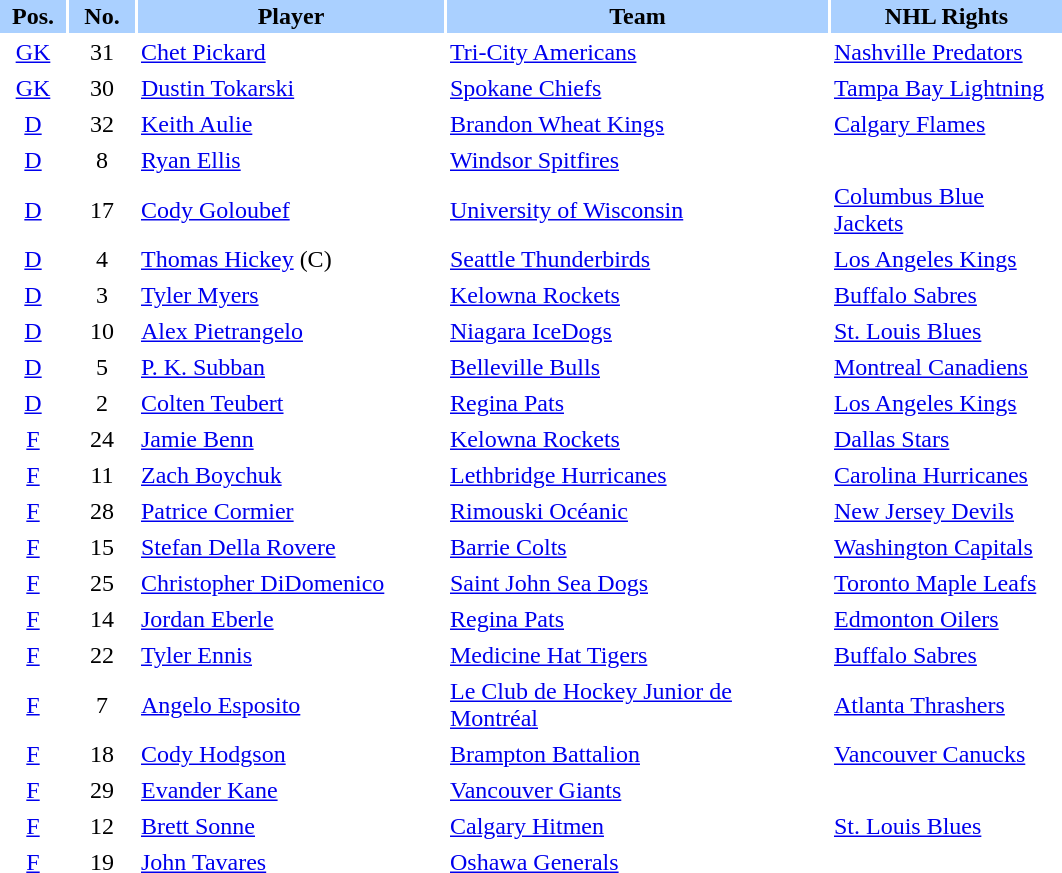<table border="0" cellspacing="2" cellpadding="2">
<tr bgcolor=AAD0FF>
<th width=40>Pos.</th>
<th width=40>No.</th>
<th width=200>Player</th>
<th width=250>Team</th>
<th width=150>NHL Rights</th>
</tr>
<tr>
<td style="text-align:center;"><a href='#'>GK</a></td>
<td style="text-align:center;">31</td>
<td><a href='#'>Chet Pickard</a></td>
<td> <a href='#'>Tri-City Americans</a></td>
<td><a href='#'>Nashville Predators</a></td>
</tr>
<tr>
<td style="text-align:center;"><a href='#'>GK</a></td>
<td style="text-align:center;">30</td>
<td><a href='#'>Dustin Tokarski</a></td>
<td> <a href='#'>Spokane Chiefs</a></td>
<td><a href='#'>Tampa Bay Lightning</a></td>
</tr>
<tr>
<td style="text-align:center;"><a href='#'>D</a></td>
<td style="text-align:center;">32</td>
<td><a href='#'>Keith Aulie</a></td>
<td> <a href='#'>Brandon Wheat Kings</a></td>
<td><a href='#'>Calgary Flames</a></td>
</tr>
<tr>
<td style="text-align:center;"><a href='#'>D</a></td>
<td style="text-align:center;">8</td>
<td><a href='#'>Ryan Ellis</a></td>
<td> <a href='#'>Windsor Spitfires</a></td>
<td></td>
</tr>
<tr>
<td style="text-align:center;"><a href='#'>D</a></td>
<td style="text-align:center;">17</td>
<td><a href='#'>Cody Goloubef</a></td>
<td> <a href='#'>University of Wisconsin</a></td>
<td><a href='#'>Columbus Blue Jackets</a></td>
</tr>
<tr>
<td style="text-align:center;"><a href='#'>D</a></td>
<td style="text-align:center;">4</td>
<td><a href='#'>Thomas Hickey</a> (C)</td>
<td> <a href='#'>Seattle Thunderbirds</a></td>
<td><a href='#'>Los Angeles Kings</a></td>
</tr>
<tr>
<td style="text-align:center;"><a href='#'>D</a></td>
<td style="text-align:center;">3</td>
<td><a href='#'>Tyler Myers</a></td>
<td> <a href='#'>Kelowna Rockets</a></td>
<td><a href='#'>Buffalo Sabres</a></td>
</tr>
<tr>
<td style="text-align:center;"><a href='#'>D</a></td>
<td style="text-align:center;">10</td>
<td><a href='#'>Alex Pietrangelo</a></td>
<td> <a href='#'>Niagara IceDogs</a></td>
<td><a href='#'>St. Louis Blues</a></td>
</tr>
<tr>
<td style="text-align:center;"><a href='#'>D</a></td>
<td style="text-align:center;">5</td>
<td><a href='#'>P. K. Subban</a></td>
<td> <a href='#'>Belleville Bulls</a></td>
<td><a href='#'>Montreal Canadiens</a></td>
</tr>
<tr>
<td style="text-align:center;"><a href='#'>D</a></td>
<td style="text-align:center;">2</td>
<td><a href='#'>Colten Teubert</a></td>
<td> <a href='#'>Regina Pats</a></td>
<td><a href='#'>Los Angeles Kings</a></td>
</tr>
<tr>
<td style="text-align:center;"><a href='#'>F</a></td>
<td style="text-align:center;">24</td>
<td><a href='#'>Jamie Benn</a></td>
<td> <a href='#'>Kelowna Rockets</a></td>
<td><a href='#'>Dallas Stars</a></td>
</tr>
<tr>
<td style="text-align:center;"><a href='#'>F</a></td>
<td style="text-align:center;">11</td>
<td><a href='#'>Zach Boychuk</a></td>
<td> <a href='#'>Lethbridge Hurricanes</a></td>
<td><a href='#'>Carolina Hurricanes</a></td>
</tr>
<tr>
<td style="text-align:center;"><a href='#'>F</a></td>
<td style="text-align:center;">28</td>
<td><a href='#'>Patrice Cormier</a></td>
<td> <a href='#'>Rimouski Océanic</a></td>
<td><a href='#'>New Jersey Devils</a></td>
</tr>
<tr>
<td style="text-align:center;"><a href='#'>F</a></td>
<td style="text-align:center;">15</td>
<td><a href='#'>Stefan Della Rovere</a></td>
<td> <a href='#'>Barrie Colts</a></td>
<td><a href='#'>Washington Capitals</a></td>
</tr>
<tr>
<td style="text-align:center;"><a href='#'>F</a></td>
<td style="text-align:center;">25</td>
<td><a href='#'>Christopher DiDomenico</a></td>
<td> <a href='#'>Saint John Sea Dogs</a></td>
<td><a href='#'>Toronto Maple Leafs</a></td>
</tr>
<tr>
<td style="text-align:center;"><a href='#'>F</a></td>
<td style="text-align:center;">14</td>
<td><a href='#'>Jordan Eberle</a></td>
<td> <a href='#'>Regina Pats</a></td>
<td><a href='#'>Edmonton Oilers</a></td>
</tr>
<tr>
<td style="text-align:center;"><a href='#'>F</a></td>
<td style="text-align:center;">22</td>
<td><a href='#'>Tyler Ennis</a></td>
<td> <a href='#'>Medicine Hat Tigers</a></td>
<td><a href='#'>Buffalo Sabres</a></td>
</tr>
<tr>
<td style="text-align:center;"><a href='#'>F</a></td>
<td style="text-align:center;">7</td>
<td><a href='#'>Angelo Esposito</a></td>
<td> <a href='#'>Le Club de Hockey Junior de Montréal</a></td>
<td><a href='#'>Atlanta Thrashers</a></td>
</tr>
<tr>
<td style="text-align:center;"><a href='#'>F</a></td>
<td style="text-align:center;">18</td>
<td><a href='#'>Cody Hodgson</a></td>
<td> <a href='#'>Brampton Battalion</a></td>
<td><a href='#'>Vancouver Canucks</a></td>
</tr>
<tr>
<td style="text-align:center;"><a href='#'>F</a></td>
<td style="text-align:center;">29</td>
<td><a href='#'>Evander Kane</a></td>
<td> <a href='#'>Vancouver Giants</a></td>
<td></td>
</tr>
<tr>
<td style="text-align:center;"><a href='#'>F</a></td>
<td style="text-align:center;">12</td>
<td><a href='#'>Brett Sonne</a></td>
<td> <a href='#'>Calgary Hitmen</a></td>
<td><a href='#'>St. Louis Blues</a></td>
</tr>
<tr>
<td style="text-align:center;"><a href='#'>F</a></td>
<td style="text-align:center;">19</td>
<td><a href='#'>John Tavares</a></td>
<td> <a href='#'>Oshawa Generals</a></td>
<td></td>
</tr>
</table>
